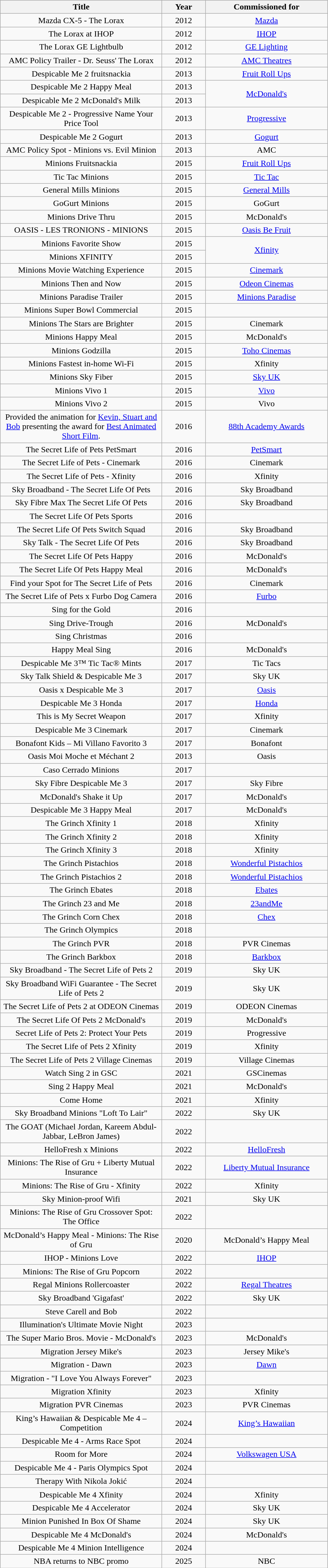<table class="wikitable sortable" style="max-width: 1000px; text-align: center;">
<tr>
<th width="300">Title</th>
<th width="75">Year</th>
<th width="225">Commissioned for</th>
</tr>
<tr>
<td>Mazda CX-5 - The Lorax</td>
<td>2012</td>
<td><a href='#'>Mazda</a></td>
</tr>
<tr>
<td>The Lorax at IHOP</td>
<td>2012</td>
<td><a href='#'>IHOP</a></td>
</tr>
<tr>
<td>The Lorax GE Lightbulb</td>
<td>2012</td>
<td><a href='#'>GE Lighting</a></td>
</tr>
<tr>
<td>AMC Policy Trailer - Dr. Seuss' The Lorax</td>
<td>2012</td>
<td><a href='#'>AMC Theatres</a></td>
</tr>
<tr>
<td>Despicable Me 2 fruitsnackia</td>
<td>2013</td>
<td><a href='#'>Fruit Roll Ups</a></td>
</tr>
<tr>
<td>Despicable Me 2 Happy Meal</td>
<td>2013</td>
<td rowspan="2"><a href='#'>McDonald's</a></td>
</tr>
<tr>
<td>Despicable Me 2 McDonald's Milk</td>
<td>2013</td>
</tr>
<tr>
<td>Despicable Me 2 - Progressive Name Your Price Tool</td>
<td>2013</td>
<td><a href='#'>Progressive</a></td>
</tr>
<tr>
<td>Despicable Me 2 Gogurt</td>
<td>2013</td>
<td><a href='#'>Gogurt</a></td>
</tr>
<tr>
<td>AMC Policy Spot - Minions vs. Evil Minion</td>
<td>2013</td>
<td>AMC</td>
</tr>
<tr>
<td>Minions Fruitsnackia</td>
<td>2015</td>
<td><a href='#'>Fruit Roll Ups</a></td>
</tr>
<tr>
<td>Tic Tac Minions</td>
<td>2015</td>
<td><a href='#'>Tic Tac</a></td>
</tr>
<tr>
<td>General Mills Minions</td>
<td>2015</td>
<td><a href='#'>General Mills</a></td>
</tr>
<tr>
<td>GoGurt Minions</td>
<td>2015</td>
<td>GoGurt</td>
</tr>
<tr>
<td>Minions Drive Thru</td>
<td>2015</td>
<td>McDonald's</td>
</tr>
<tr>
<td>OASIS - LES TRONIONS - MINIONS</td>
<td>2015</td>
<td><a href='#'>Oasis Be Fruit</a></td>
</tr>
<tr>
<td>Minions Favorite Show</td>
<td>2015</td>
<td rowspan="2"><a href='#'>Xfinity</a></td>
</tr>
<tr>
<td>Minions XFINITY</td>
<td>2015</td>
</tr>
<tr>
<td>Minions Movie Watching Experience</td>
<td>2015</td>
<td><a href='#'>Cinemark</a></td>
</tr>
<tr>
<td>Minions Then and Now</td>
<td>2015</td>
<td><a href='#'>Odeon Cinemas</a></td>
</tr>
<tr>
<td>Minions Paradise Trailer</td>
<td>2015</td>
<td><a href='#'>Minions Paradise</a></td>
</tr>
<tr>
<td>Minions Super Bowl Commercial</td>
<td>2015</td>
<td></td>
</tr>
<tr>
<td>Minions The Stars are Brighter</td>
<td>2015</td>
<td>Cinemark</td>
</tr>
<tr>
<td>Minions Happy Meal</td>
<td>2015</td>
<td>McDonald's</td>
</tr>
<tr>
<td>Minions Godzilla</td>
<td>2015</td>
<td><a href='#'>Toho Cinemas</a></td>
</tr>
<tr>
<td>Minions Fastest in-home Wi-Fi</td>
<td>2015</td>
<td>Xfinity</td>
</tr>
<tr>
<td>Minions Sky Fiber</td>
<td>2015</td>
<td><a href='#'>Sky UK</a></td>
</tr>
<tr>
<td>Minions Vivo 1</td>
<td>2015</td>
<td><a href='#'>Vivo</a></td>
</tr>
<tr>
<td>Minions Vivo 2</td>
<td>2015</td>
<td>Vivo</td>
</tr>
<tr>
<td>Provided the animation for <a href='#'>Kevin, Stuart and Bob</a> presenting the award for <a href='#'>Best Animated Short Film</a>.</td>
<td>2016</td>
<td><a href='#'>88th Academy Awards</a></td>
</tr>
<tr>
<td>The Secret Life of Pets PetSmart</td>
<td>2016</td>
<td><a href='#'>PetSmart</a></td>
</tr>
<tr>
<td>The Secret Life of Pets - Cinemark</td>
<td>2016</td>
<td>Cinemark</td>
</tr>
<tr>
<td>The Secret Life of Pets - Xfinity</td>
<td>2016</td>
<td>Xfinity</td>
</tr>
<tr>
<td>Sky Broadband - The Secret Life Of Pets</td>
<td>2016</td>
<td>Sky Broadband</td>
</tr>
<tr>
<td>Sky Fibre Max The Secret Life Of Pets</td>
<td>2016</td>
<td>Sky Broadband</td>
</tr>
<tr>
<td>The Secret Life Of Pets Sports</td>
<td>2016</td>
<td></td>
</tr>
<tr>
<td>The Secret Life Of Pets Switch Squad</td>
<td>2016</td>
<td>Sky Broadband</td>
</tr>
<tr>
<td>Sky Talk - The Secret Life Of Pets</td>
<td>2016</td>
<td>Sky Broadband</td>
</tr>
<tr>
<td>The Secret Life Of Pets Happy</td>
<td>2016</td>
<td>McDonald's</td>
</tr>
<tr>
<td>The Secret Life Of Pets Happy Meal</td>
<td>2016</td>
<td>McDonald's</td>
</tr>
<tr>
<td>Find your Spot for The Secret Life of Pets</td>
<td>2016</td>
<td>Cinemark</td>
</tr>
<tr>
<td>The Secret Life of Pets x Furbo Dog Camera</td>
<td>2016</td>
<td><a href='#'>Furbo</a></td>
</tr>
<tr>
<td>Sing for the Gold</td>
<td>2016</td>
<td></td>
</tr>
<tr>
<td>Sing Drive-Trough</td>
<td>2016</td>
<td>McDonald's</td>
</tr>
<tr>
<td>Sing Christmas</td>
<td>2016</td>
<td></td>
</tr>
<tr>
<td>Happy Meal Sing</td>
<td>2016</td>
<td>McDonald's</td>
</tr>
<tr>
<td>Despicable Me 3™ Tic Tac® Mints</td>
<td>2017</td>
<td>Tic Tacs</td>
</tr>
<tr>
<td>Sky Talk Shield & Despicable Me 3</td>
<td>2017</td>
<td>Sky UK</td>
</tr>
<tr>
<td>Oasis x Despicable Me 3</td>
<td>2017</td>
<td><a href='#'>Oasis</a></td>
</tr>
<tr>
<td>Despicable Me 3 Honda</td>
<td>2017</td>
<td><a href='#'>Honda</a></td>
</tr>
<tr>
<td>This is My Secret Weapon</td>
<td>2017</td>
<td>Xfinity</td>
</tr>
<tr>
<td>Despicable Me 3 Cinemark</td>
<td>2017</td>
<td>Cinemark</td>
</tr>
<tr>
<td>Bonafont Kids – Mi Villano Favorito 3</td>
<td>2017</td>
<td>Bonafont</td>
</tr>
<tr>
<td>Oasis Moi Moche et Méchant 2</td>
<td>2013</td>
<td>Oasis</td>
</tr>
<tr>
<td>Caso Cerrado Minions</td>
<td>2017</td>
<td></td>
</tr>
<tr>
<td>Sky Fibre Despicable Me 3</td>
<td>2017</td>
<td>Sky Fibre</td>
</tr>
<tr>
<td>McDonald's Shake it Up</td>
<td>2017</td>
<td>McDonald's</td>
</tr>
<tr>
<td>Despicable Me 3 Happy Meal</td>
<td>2017</td>
<td>McDonald's</td>
</tr>
<tr>
<td>The Grinch Xfinity 1</td>
<td>2018</td>
<td>Xfinity</td>
</tr>
<tr>
<td>The Grinch Xfinity 2</td>
<td>2018</td>
<td>Xfinity</td>
</tr>
<tr>
<td>The Grinch Xfinity 3</td>
<td>2018</td>
<td>Xfinity</td>
</tr>
<tr>
<td>The Grinch Pistachios</td>
<td>2018</td>
<td><a href='#'>Wonderful Pistachios</a></td>
</tr>
<tr>
<td>The Grinch Pistachios 2</td>
<td>2018</td>
<td><a href='#'>Wonderful Pistachios</a></td>
</tr>
<tr>
<td>The Grinch Ebates</td>
<td>2018</td>
<td><a href='#'>Ebates</a></td>
</tr>
<tr>
<td>The Grinch 23 and Me</td>
<td>2018</td>
<td><a href='#'>23andMe</a></td>
</tr>
<tr>
<td>The Grinch Corn Chex</td>
<td>2018</td>
<td><a href='#'>Chex</a></td>
</tr>
<tr>
<td>The Grinch Olympics</td>
<td>2018</td>
<td></td>
</tr>
<tr>
<td>The Grinch PVR</td>
<td>2018</td>
<td>PVR Cinemas</td>
</tr>
<tr>
<td>The Grinch Barkbox</td>
<td>2018</td>
<td><a href='#'>Barkbox</a></td>
</tr>
<tr>
<td>Sky Broadband - The Secret Life of Pets 2</td>
<td>2019</td>
<td>Sky UK</td>
</tr>
<tr>
<td>Sky Broadband WiFi Guarantee - The Secret Life of Pets 2</td>
<td>2019</td>
<td>Sky UK</td>
</tr>
<tr>
<td>The Secret Life of Pets 2 at ODEON Cinemas</td>
<td>2019</td>
<td>ODEON Cinemas</td>
</tr>
<tr>
<td>The Secret Life Of Pets 2 McDonald's</td>
<td>2019</td>
<td>McDonald's</td>
</tr>
<tr>
<td>Secret Life of Pets 2: Protect Your Pets</td>
<td>2019</td>
<td>Progressive</td>
</tr>
<tr>
<td>The Secret Life of Pets 2 Xfinity</td>
<td>2019</td>
<td>Xfinity</td>
</tr>
<tr>
<td>The Secret Life of Pets 2 Village Cinemas</td>
<td>2019</td>
<td>Village Cinemas</td>
</tr>
<tr>
<td>Watch Sing 2 in GSC</td>
<td>2021</td>
<td>GSCinemas</td>
</tr>
<tr>
<td>Sing 2 Happy Meal</td>
<td>2021</td>
<td>McDonald's</td>
</tr>
<tr>
<td>Come Home</td>
<td>2021</td>
<td>Xfinity</td>
</tr>
<tr>
<td>Sky Broadband Minions "Loft To Lair"</td>
<td>2022</td>
<td>Sky UK</td>
</tr>
<tr>
<td>The GOAT (Michael Jordan, Kareem Abdul-Jabbar, LeBron James)</td>
<td>2022</td>
<td></td>
</tr>
<tr>
<td>HelloFresh x Minions</td>
<td>2022</td>
<td><a href='#'>HelloFresh</a></td>
</tr>
<tr>
<td>Minions: The Rise of Gru + Liberty Mutual Insurance</td>
<td>2022</td>
<td><a href='#'>Liberty Mutual Insurance</a></td>
</tr>
<tr>
<td>Minions: The Rise of Gru - Xfinity</td>
<td>2022</td>
<td>Xfinity</td>
</tr>
<tr>
<td>Sky Minion-proof Wifi</td>
<td>2021</td>
<td>Sky UK</td>
</tr>
<tr>
<td>Minions: The Rise of Gru Crossover Spot: The Office</td>
<td>2022</td>
<td></td>
</tr>
<tr>
<td>McDonald’s Happy Meal - Minions: The Rise of Gru</td>
<td>2020</td>
<td>McDonald’s Happy Meal</td>
</tr>
<tr>
<td>IHOP - Minions Love</td>
<td>2022</td>
<td><a href='#'>IHOP</a></td>
</tr>
<tr>
<td>Minions: The Rise of Gru Popcorn</td>
<td>2022</td>
<td></td>
</tr>
<tr>
<td>Regal Minions Rollercoaster</td>
<td>2022</td>
<td><a href='#'>Regal Theatres</a></td>
</tr>
<tr>
<td>Sky Broadband 'Gigafast'</td>
<td>2022</td>
<td>Sky UK</td>
</tr>
<tr>
<td>Steve Carell and Bob</td>
<td>2022</td>
<td></td>
</tr>
<tr>
<td>Illumination's Ultimate Movie Night</td>
<td>2023</td>
<td></td>
</tr>
<tr>
<td>The Super Mario Bros. Movie - McDonald's</td>
<td>2023</td>
<td>McDonald's</td>
</tr>
<tr>
<td>Migration Jersey Mike's</td>
<td>2023</td>
<td>Jersey Mike's</td>
</tr>
<tr>
<td>Migration - Dawn</td>
<td>2023</td>
<td><a href='#'>Dawn</a></td>
</tr>
<tr>
<td>Migration - "I Love You Always Forever"</td>
<td>2023</td>
<td></td>
</tr>
<tr>
<td>Migration Xfinity</td>
<td>2023</td>
<td>Xfinity</td>
</tr>
<tr>
<td>Migration PVR Cinemas</td>
<td>2023</td>
<td>PVR Cinemas</td>
</tr>
<tr>
<td>King’s Hawaiian & Despicable Me 4 – Competition</td>
<td>2024</td>
<td><a href='#'>King’s Hawaiian</a></td>
</tr>
<tr>
<td>Despicable Me 4 - Arms Race Spot</td>
<td>2024</td>
<td></td>
</tr>
<tr>
<td The Atlas>Room for More</td>
<td>2024</td>
<td><a href='#'>Volkswagen USA</a></td>
</tr>
<tr>
<td>Despicable Me 4 - Paris Olympics Spot</td>
<td>2024</td>
<td></td>
</tr>
<tr>
<td Despicable Me 4>Therapy With Nikola Jokić</td>
<td>2024</td>
<td></td>
</tr>
<tr>
<td>Despicable Me 4 Xfinity</td>
<td>2024</td>
<td>Xfinity</td>
</tr>
<tr>
<td>Despicable Me 4 Accelerator</td>
<td>2024</td>
<td>Sky UK</td>
</tr>
<tr>
<td>Minion Punished In Box Of Shame</td>
<td>2024</td>
<td>Sky UK</td>
</tr>
<tr>
<td>Despicable Me 4 McDonald's</td>
<td>2024</td>
<td>McDonald's</td>
</tr>
<tr>
<td>Despicable Me 4 Minion Intelligence</td>
<td>2024</td>
</tr>
<tr>
<td>NBA returns to NBC promo</td>
<td>2025</td>
<td>NBC</td>
</tr>
</table>
